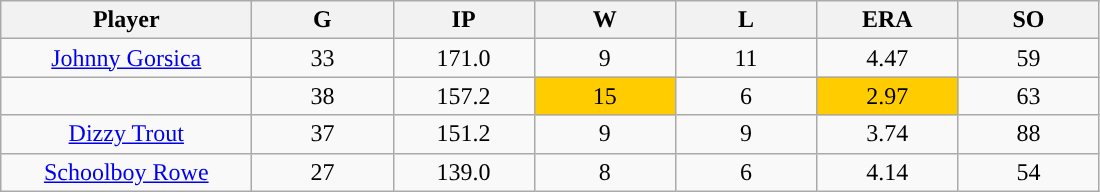<table class="wikitable sortable">
<tr>
<th bgcolor="#DDDDFF" width="16%">Player</th>
<th bgcolor="#DDDDFF" width="9%">G</th>
<th bgcolor="#DDDDFF" width="9%">IP</th>
<th bgcolor="#DDDDFF" width="9%">W</th>
<th bgcolor="#DDDDFF" width="9%">L</th>
<th bgcolor="#DDDDFF" width="9%">ERA</th>
<th bgcolor="#DDDDFF" width="9%">SO</th>
</tr>
<tr align="center">
<td><a href='#'>Johnny Gorsica</a></td>
<td>33</td>
<td>171.0</td>
<td>9</td>
<td>11</td>
<td>4.47</td>
<td>59</td>
</tr>
<tr align="center">
<td></td>
<td>38</td>
<td>157.2</td>
<td style="background:#fc0;">15</td>
<td>6</td>
<td style="background:#fc0;">2.97</td>
<td>63</td>
</tr>
<tr align="center">
<td><a href='#'>Dizzy Trout</a></td>
<td>37</td>
<td>151.2</td>
<td>9</td>
<td>9</td>
<td>3.74</td>
<td>88</td>
</tr>
<tr align="center">
<td><a href='#'>Schoolboy Rowe</a></td>
<td>27</td>
<td>139.0</td>
<td>8</td>
<td>6</td>
<td>4.14</td>
<td>54</td>
</tr>
</table>
